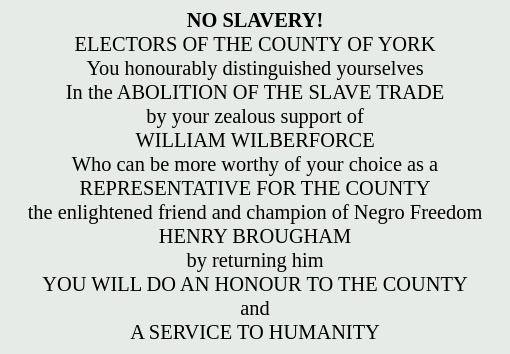<table class="toccolours" style="float: right; margin-left: 2em; margin-bottom: 1em; font-size: 85%; background:#e6ebe7; color:black; width:25em; max-width: 40%;" cellspacing="5">
<tr>
<td style="text-align: center;"><strong>NO SLAVERY!</strong><br>ELECTORS OF THE COUNTY OF YORK<br>You honourably distinguished yourselves<br>In the ABOLITION OF THE SLAVE TRADE<br>by your zealous support of<br>WILLIAM WILBERFORCE<br>Who can be more worthy of your choice as a<br>REPRESENTATIVE FOR THE COUNTY<br>the enlightened friend and champion of Negro Freedom<br>HENRY BROUGHAM<br>by returning him<br>YOU WILL DO AN HONOUR TO THE COUNTY<br>and<br>A SERVICE TO HUMANITY</td>
</tr>
</table>
